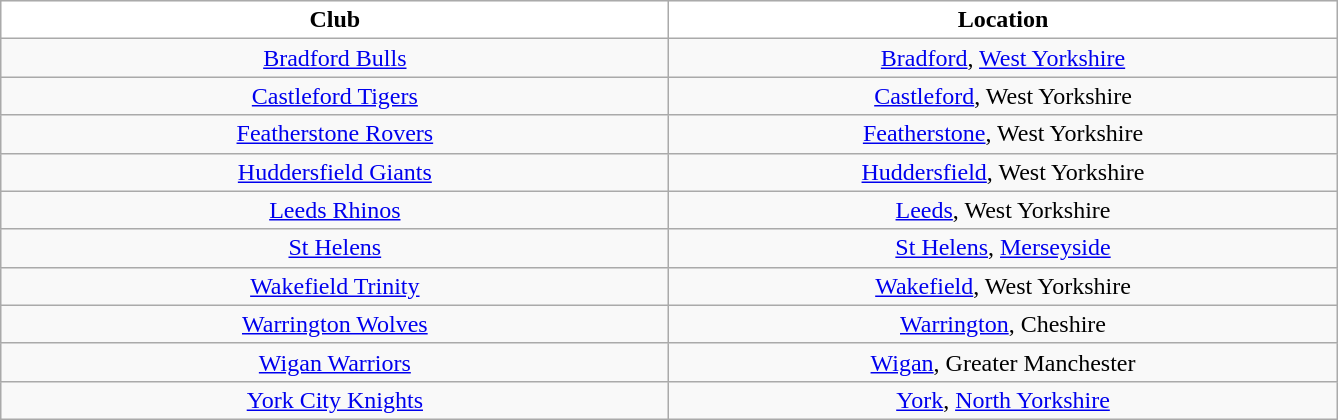<table class="wikitable" style="width: 550; text-align:center">
<tr>
<th style="background:white; width:22%">Club</th>
<th style="background:white; width:22%">Location</th>
</tr>
<tr>
<td>  <a href='#'>Bradford Bulls</a></td>
<td><a href='#'>Bradford</a>, <a href='#'>West Yorkshire</a></td>
</tr>
<tr>
<td>  <a href='#'>Castleford Tigers</a></td>
<td><a href='#'>Castleford</a>, West Yorkshire</td>
</tr>
<tr>
<td>  <a href='#'>Featherstone Rovers</a></td>
<td><a href='#'>Featherstone</a>, West Yorkshire</td>
</tr>
<tr>
<td> <a href='#'>Huddersfield Giants</a></td>
<td><a href='#'>Huddersfield</a>, West Yorkshire</td>
</tr>
<tr>
<td>  <a href='#'>Leeds Rhinos</a></td>
<td><a href='#'>Leeds</a>, West Yorkshire</td>
</tr>
<tr>
<td> <a href='#'>St Helens</a></td>
<td><a href='#'>St Helens</a>, <a href='#'>Merseyside</a></td>
</tr>
<tr>
<td>  <a href='#'>Wakefield Trinity</a></td>
<td><a href='#'>Wakefield</a>, West Yorkshire</td>
</tr>
<tr>
<td> <a href='#'>Warrington Wolves</a></td>
<td><a href='#'>Warrington</a>, Cheshire</td>
</tr>
<tr>
<td>  <a href='#'>Wigan Warriors</a></td>
<td><a href='#'>Wigan</a>, Greater Manchester</td>
</tr>
<tr>
<td>  <a href='#'>York City Knights</a></td>
<td><a href='#'>York</a>, <a href='#'>North Yorkshire</a></td>
</tr>
</table>
